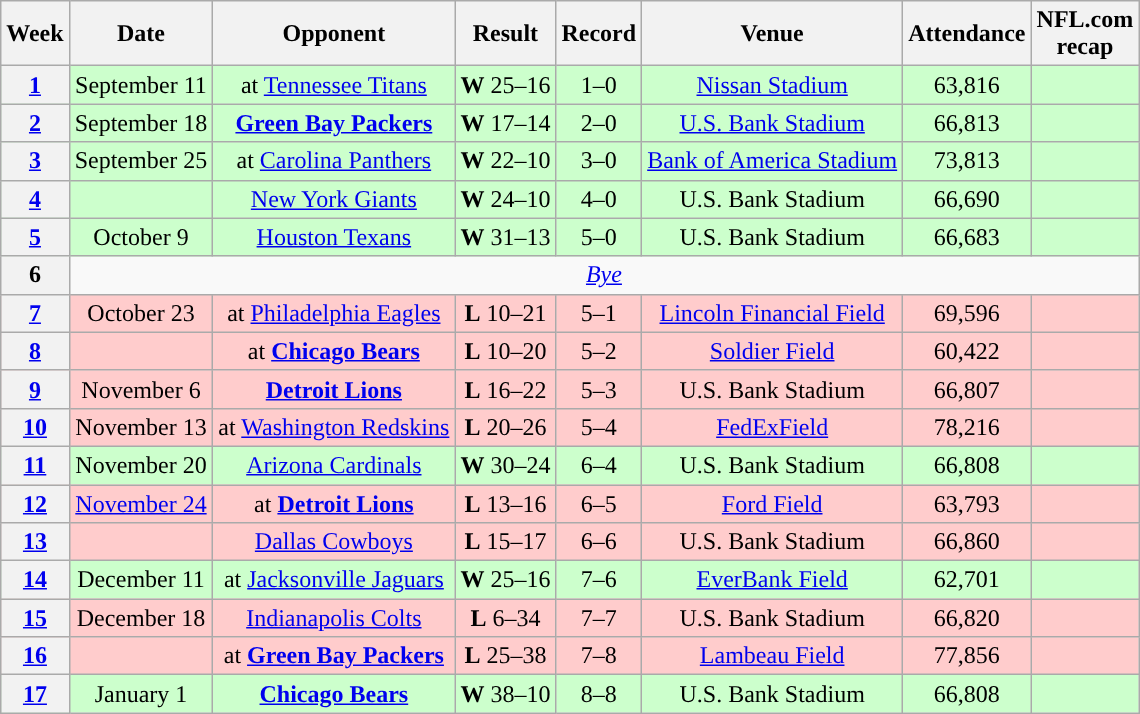<table class="wikitable" style="text-align:center">
<tr>
<th>Week</th>
<th>Date</th>
<th>Opponent</th>
<th>Result</th>
<th>Record</th>
<th>Venue</th>
<th>Attendance</th>
<th>NFL.com<br>recap</th>
</tr>
<tr style="background:#cfc">
<th><a href='#'>1</a></th>
<td>September 11</td>
<td>at <a href='#'>Tennessee Titans</a></td>
<td><strong>W</strong> 25–16</td>
<td>1–0</td>
<td><a href='#'>Nissan Stadium</a></td>
<td>63,816</td>
<td></td>
</tr>
<tr style="background:#cfc">
<th><a href='#'>2</a></th>
<td>September 18</td>
<td><strong><a href='#'>Green Bay Packers</a></strong></td>
<td><strong>W</strong> 17–14</td>
<td>2–0</td>
<td><a href='#'>U.S. Bank Stadium</a></td>
<td>66,813</td>
<td></td>
</tr>
<tr style="background:#cfc">
<th><a href='#'>3</a></th>
<td>September 25</td>
<td>at <a href='#'>Carolina Panthers</a></td>
<td><strong>W</strong> 22–10</td>
<td>3–0</td>
<td><a href='#'>Bank of America Stadium</a></td>
<td>73,813</td>
<td></td>
</tr>
<tr style="background:#cfc">
<th><a href='#'>4</a></th>
<td></td>
<td><a href='#'>New York Giants</a></td>
<td><strong>W</strong> 24–10</td>
<td>4–0</td>
<td>U.S. Bank Stadium</td>
<td>66,690</td>
<td></td>
</tr>
<tr style="background:#cfc">
<th><a href='#'>5</a></th>
<td>October 9</td>
<td><a href='#'>Houston Texans</a></td>
<td><strong>W</strong> 31–13</td>
<td>5–0</td>
<td>U.S. Bank Stadium</td>
<td>66,683</td>
<td></td>
</tr>
<tr>
<th>6</th>
<td colspan="7"><em><a href='#'>Bye</a></em></td>
</tr>
<tr style="background:#fcc">
<th><a href='#'>7</a></th>
<td>October 23</td>
<td>at <a href='#'>Philadelphia Eagles</a></td>
<td><strong>L</strong> 10–21</td>
<td>5–1</td>
<td><a href='#'>Lincoln Financial Field</a></td>
<td>69,596</td>
<td></td>
</tr>
<tr style="background:#fcc">
<th><a href='#'>8</a></th>
<td></td>
<td>at <strong><a href='#'>Chicago Bears</a></strong></td>
<td><strong>L</strong> 10–20</td>
<td>5–2</td>
<td><a href='#'>Soldier Field</a></td>
<td>60,422</td>
<td></td>
</tr>
<tr style="background:#fcc">
<th><a href='#'>9</a></th>
<td>November 6</td>
<td><strong><a href='#'>Detroit Lions</a></strong></td>
<td><strong>L</strong> 16–22 </td>
<td>5–3</td>
<td>U.S. Bank Stadium</td>
<td>66,807</td>
<td></td>
</tr>
<tr style="background:#fcc">
<th><a href='#'>10</a></th>
<td>November 13</td>
<td>at <a href='#'>Washington Redskins</a></td>
<td><strong>L</strong> 20–26</td>
<td>5–4</td>
<td><a href='#'>FedExField</a></td>
<td>78,216</td>
<td></td>
</tr>
<tr style="background:#cfc">
<th><a href='#'>11</a></th>
<td>November 20</td>
<td><a href='#'>Arizona Cardinals</a></td>
<td><strong>W</strong> 30–24</td>
<td>6–4</td>
<td>U.S. Bank Stadium</td>
<td>66,808</td>
<td></td>
</tr>
<tr style="background:#fcc">
<th><a href='#'>12</a></th>
<td><a href='#'>November 24</a></td>
<td>at <strong><a href='#'>Detroit Lions</a></strong></td>
<td><strong>L</strong> 13–16</td>
<td>6–5</td>
<td><a href='#'>Ford Field</a></td>
<td>63,793</td>
<td></td>
</tr>
<tr style="background:#fcc">
<th><a href='#'>13</a></th>
<td></td>
<td><a href='#'>Dallas Cowboys</a></td>
<td><strong>L</strong> 15–17</td>
<td>6–6</td>
<td>U.S. Bank Stadium</td>
<td>66,860</td>
<td></td>
</tr>
<tr style="background:#cfc">
<th><a href='#'>14</a></th>
<td>December 11</td>
<td>at <a href='#'>Jacksonville Jaguars</a></td>
<td><strong>W</strong> 25–16</td>
<td>7–6</td>
<td><a href='#'>EverBank Field</a></td>
<td>62,701</td>
<td></td>
</tr>
<tr style="background:#fcc">
<th><a href='#'>15</a></th>
<td>December 18</td>
<td><a href='#'>Indianapolis Colts</a></td>
<td><strong>L</strong> 6–34</td>
<td>7–7</td>
<td>U.S. Bank Stadium</td>
<td>66,820</td>
<td></td>
</tr>
<tr style="background:#fcc">
<th><a href='#'>16</a></th>
<td></td>
<td>at <strong><a href='#'>Green Bay Packers</a></strong></td>
<td><strong>L</strong> 25–38</td>
<td>7–8</td>
<td><a href='#'>Lambeau Field</a></td>
<td>77,856</td>
<td></td>
</tr>
<tr style="background:#cfc">
<th><a href='#'>17</a></th>
<td>January 1</td>
<td><strong><a href='#'>Chicago Bears</a></strong></td>
<td><strong>W</strong> 38–10</td>
<td>8–8</td>
<td>U.S. Bank Stadium</td>
<td>66,808</td>
<td></td>
</tr>
</table>
